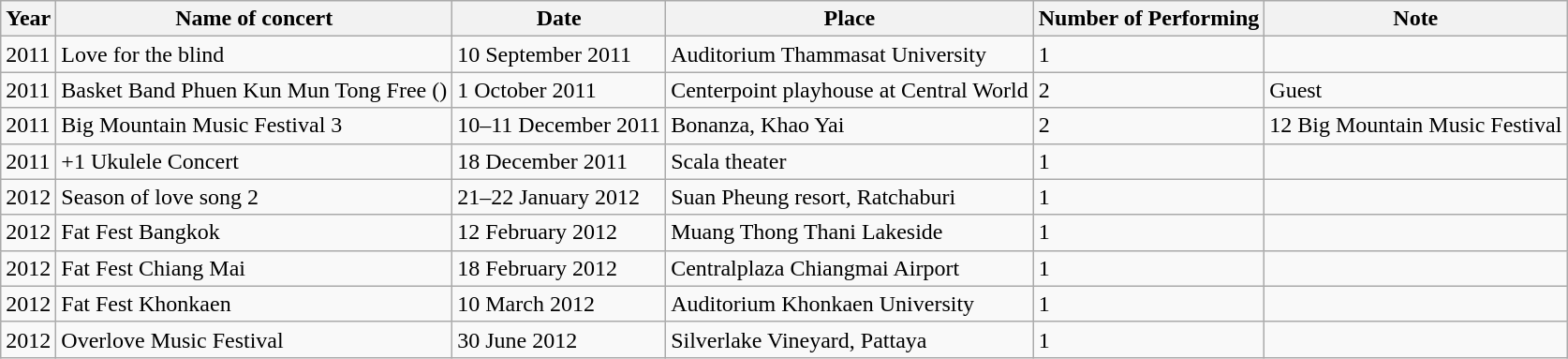<table class="wikitable">
<tr>
<th>Year</th>
<th>Name of concert</th>
<th>Date</th>
<th>Place</th>
<th>Number of Performing</th>
<th>Note</th>
</tr>
<tr>
<td>2011</td>
<td>Love for the blind</td>
<td>10 September 2011</td>
<td>Auditorium Thammasat University</td>
<td>1</td>
<td></td>
</tr>
<tr>
<td>2011</td>
<td>Basket Band Phuen Kun Mun Tong Free ()</td>
<td>1 October 2011</td>
<td>Centerpoint playhouse at Central World</td>
<td>2</td>
<td>Guest</td>
</tr>
<tr>
<td>2011</td>
<td>Big Mountain Music Festival 3</td>
<td>10–11 December 2011</td>
<td>Bonanza, Khao Yai</td>
<td>2</td>
<td>12 Big Mountain Music Festival</td>
</tr>
<tr>
<td>2011</td>
<td>+1 Ukulele Concert</td>
<td>18 December 2011</td>
<td>Scala theater</td>
<td>1</td>
<td></td>
</tr>
<tr>
<td>2012</td>
<td>Season of love song 2</td>
<td>21–22 January 2012</td>
<td>Suan Pheung resort, Ratchaburi</td>
<td>1</td>
<td></td>
</tr>
<tr>
<td>2012</td>
<td>Fat Fest Bangkok</td>
<td>12 February 2012</td>
<td>Muang Thong Thani Lakeside</td>
<td>1</td>
<td></td>
</tr>
<tr>
<td>2012</td>
<td>Fat Fest Chiang Mai</td>
<td>18 February 2012</td>
<td>Centralplaza Chiangmai Airport</td>
<td>1</td>
<td></td>
</tr>
<tr>
<td>2012</td>
<td>Fat Fest Khonkaen</td>
<td>10 March 2012</td>
<td>Auditorium Khonkaen University</td>
<td>1</td>
<td></td>
</tr>
<tr>
<td>2012</td>
<td>Overlove Music Festival</td>
<td>30 June 2012</td>
<td>Silverlake Vineyard, Pattaya</td>
<td>1</td>
<td></td>
</tr>
</table>
